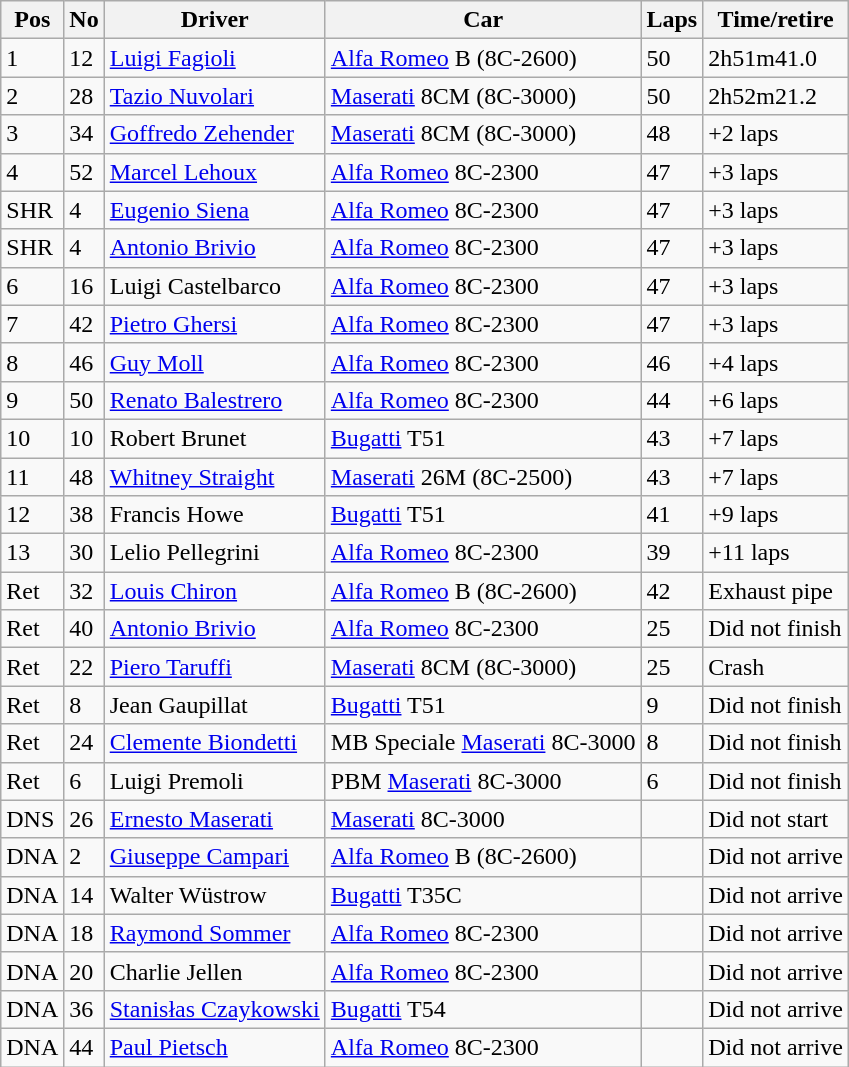<table class="wikitable">
<tr>
<th>Pos</th>
<th>No</th>
<th>Driver</th>
<th>Car</th>
<th>Laps</th>
<th>Time/retire</th>
</tr>
<tr>
<td>1</td>
<td>12</td>
<td> <a href='#'>Luigi Fagioli</a></td>
<td><a href='#'>Alfa Romeo</a> B (8C-2600)</td>
<td>50</td>
<td>2h51m41.0</td>
</tr>
<tr>
<td>2</td>
<td>28</td>
<td> <a href='#'>Tazio Nuvolari</a></td>
<td><a href='#'>Maserati</a> 8CM (8C-3000)</td>
<td>50</td>
<td>2h52m21.2</td>
</tr>
<tr>
<td>3</td>
<td>34</td>
<td> <a href='#'>Goffredo Zehender</a></td>
<td><a href='#'>Maserati</a> 8CM (8C-3000)</td>
<td>48</td>
<td>+2 laps</td>
</tr>
<tr>
<td>4</td>
<td>52</td>
<td> <a href='#'>Marcel Lehoux</a></td>
<td><a href='#'>Alfa Romeo</a> 8C-2300</td>
<td>47</td>
<td>+3 laps</td>
</tr>
<tr>
<td>SHR</td>
<td>4</td>
<td> <a href='#'>Eugenio Siena</a></td>
<td><a href='#'>Alfa Romeo</a> 8C-2300</td>
<td>47</td>
<td>+3 laps</td>
</tr>
<tr>
<td>SHR</td>
<td>4</td>
<td> <a href='#'>Antonio Brivio</a></td>
<td><a href='#'>Alfa Romeo</a> 8C-2300</td>
<td>47</td>
<td>+3 laps</td>
</tr>
<tr>
<td>6</td>
<td>16</td>
<td> Luigi Castelbarco</td>
<td><a href='#'>Alfa Romeo</a> 8C-2300</td>
<td>47</td>
<td>+3 laps</td>
</tr>
<tr>
<td>7</td>
<td>42</td>
<td> <a href='#'>Pietro Ghersi</a></td>
<td><a href='#'>Alfa Romeo</a> 8C-2300</td>
<td>47</td>
<td>+3 laps</td>
</tr>
<tr>
<td>8</td>
<td>46</td>
<td> <a href='#'>Guy Moll</a></td>
<td><a href='#'>Alfa Romeo</a> 8C-2300</td>
<td>46</td>
<td>+4 laps</td>
</tr>
<tr>
<td>9</td>
<td>50</td>
<td> <a href='#'>Renato Balestrero</a></td>
<td><a href='#'>Alfa Romeo</a> 8C-2300</td>
<td>44</td>
<td>+6 laps</td>
</tr>
<tr>
<td>10</td>
<td>10</td>
<td> Robert Brunet</td>
<td><a href='#'>Bugatti</a> T51</td>
<td>43</td>
<td>+7 laps</td>
</tr>
<tr>
<td>11</td>
<td>48</td>
<td> <a href='#'>Whitney Straight</a></td>
<td><a href='#'>Maserati</a> 26M (8C-2500)</td>
<td>43</td>
<td>+7 laps</td>
</tr>
<tr>
<td>12</td>
<td>38</td>
<td> Francis Howe</td>
<td><a href='#'>Bugatti</a> T51</td>
<td>41</td>
<td>+9 laps</td>
</tr>
<tr>
<td>13</td>
<td>30</td>
<td> Lelio Pellegrini</td>
<td><a href='#'>Alfa Romeo</a> 8C-2300</td>
<td>39</td>
<td>+11 laps</td>
</tr>
<tr>
<td>Ret</td>
<td>32</td>
<td> <a href='#'>Louis Chiron</a></td>
<td><a href='#'>Alfa Romeo</a> B (8C-2600)</td>
<td>42</td>
<td>Exhaust pipe</td>
</tr>
<tr>
<td>Ret</td>
<td>40</td>
<td> <a href='#'>Antonio Brivio</a></td>
<td><a href='#'>Alfa Romeo</a> 8C-2300</td>
<td>25</td>
<td>Did not finish</td>
</tr>
<tr>
<td>Ret</td>
<td>22</td>
<td> <a href='#'>Piero Taruffi</a></td>
<td><a href='#'>Maserati</a> 8CM (8C-3000)</td>
<td>25</td>
<td>Crash</td>
</tr>
<tr>
<td>Ret</td>
<td>8</td>
<td> Jean Gaupillat</td>
<td><a href='#'>Bugatti</a> T51</td>
<td>9</td>
<td>Did not finish</td>
</tr>
<tr>
<td>Ret</td>
<td>24</td>
<td> <a href='#'>Clemente Biondetti</a></td>
<td>MB Speciale <a href='#'>Maserati</a> 8C-3000</td>
<td>8</td>
<td>Did not finish</td>
</tr>
<tr>
<td>Ret</td>
<td>6</td>
<td> Luigi Premoli</td>
<td>PBM <a href='#'>Maserati</a> 8C-3000</td>
<td>6</td>
<td>Did not finish</td>
</tr>
<tr>
<td>DNS</td>
<td>26</td>
<td> <a href='#'>Ernesto Maserati</a></td>
<td><a href='#'>Maserati</a> 8C-3000</td>
<td></td>
<td>Did not start</td>
</tr>
<tr>
<td>DNA</td>
<td>2</td>
<td> <a href='#'>Giuseppe Campari</a></td>
<td><a href='#'>Alfa Romeo</a> B (8C-2600)</td>
<td></td>
<td>Did not arrive</td>
</tr>
<tr>
<td>DNA</td>
<td>14</td>
<td> Walter Wüstrow</td>
<td><a href='#'>Bugatti</a> T35C</td>
<td></td>
<td>Did not arrive</td>
</tr>
<tr>
<td>DNA</td>
<td>18</td>
<td> <a href='#'>Raymond Sommer</a></td>
<td><a href='#'>Alfa Romeo</a> 8C-2300</td>
<td></td>
<td>Did not arrive</td>
</tr>
<tr>
<td>DNA</td>
<td>20</td>
<td> Charlie Jellen</td>
<td><a href='#'>Alfa Romeo</a> 8C-2300</td>
<td></td>
<td>Did not arrive</td>
</tr>
<tr>
<td>DNA</td>
<td>36</td>
<td> <a href='#'>Stanisłas Czaykowski</a></td>
<td><a href='#'>Bugatti</a> T54</td>
<td></td>
<td>Did not arrive</td>
</tr>
<tr>
<td>DNA</td>
<td>44</td>
<td> <a href='#'>Paul Pietsch</a></td>
<td><a href='#'>Alfa Romeo</a> 8C-2300</td>
<td></td>
<td>Did not arrive</td>
</tr>
</table>
